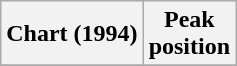<table class="wikitable plainrowheaders">
<tr>
<th>Chart (1994)</th>
<th>Peak<br>position</th>
</tr>
<tr>
</tr>
</table>
